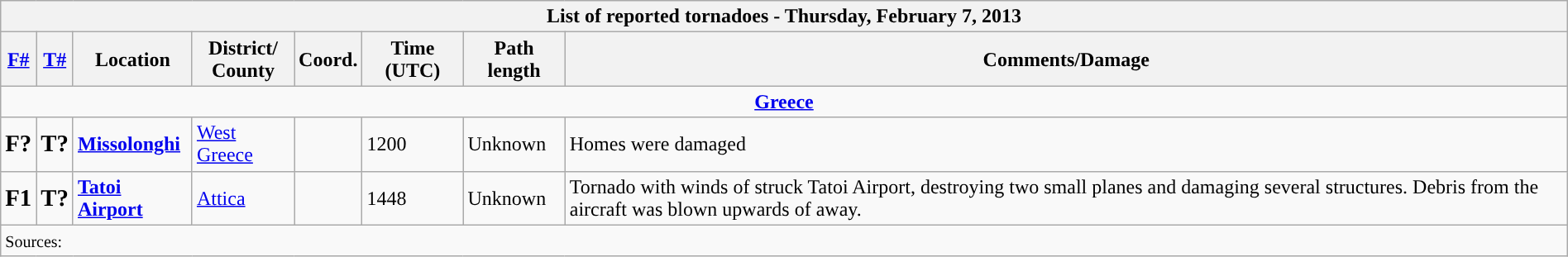<table class="wikitable collapsible" width="100%">
<tr>
<th colspan="8">List of reported tornadoes - Thursday, February 7, 2013</th>
</tr>
<tr>
<th><a href='#'>F#</a></th>
<th><a href='#'>T#</a></th>
<th>Location</th>
<th>District/<br>County</th>
<th>Coord.</th>
<th>Time (UTC)</th>
<th>Path length</th>
<th>Comments/Damage</th>
</tr>
<tr>
<td colspan="8" align=center><strong><a href='#'>Greece</a></strong></td>
</tr>
<tr>
<td><big><strong>F?</strong></big></td>
<td><big><strong>T?</strong></big></td>
<td><strong><a href='#'>Missolonghi</a></strong></td>
<td><a href='#'>West Greece</a></td>
<td></td>
<td>1200</td>
<td>Unknown</td>
<td>Homes were damaged</td>
</tr>
<tr>
<td><big><strong>F1</strong></big></td>
<td><big><strong>T?</strong></big></td>
<td><strong><a href='#'>Tatoi Airport</a></strong></td>
<td><a href='#'>Attica</a></td>
<td></td>
<td>1448</td>
<td>Unknown</td>
<td>Tornado with winds of  struck Tatoi Airport, destroying two small planes and damaging several structures. Debris from the aircraft was blown upwards of  away.</td>
</tr>
<tr>
<td colspan="8"><small>Sources:  </small></td>
</tr>
</table>
